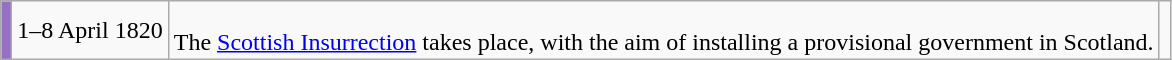<table class="wikitable" style="line-height:1em; text-align:left">
<tr>
<td rowspan="1" bgcolor="#9670C4"></td>
<td rowspan="">1–8 April 1820</td>
<td rowspan=""><div><br>The <a href='#'>Scottish Insurrection</a> takes place, with the aim of installing a provisional government in Scotland.
</div></td>
<td rowspan="4" class="nowrap"></td>
</tr>
</table>
